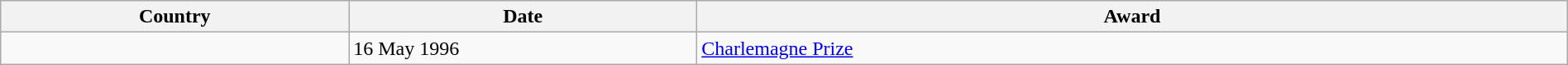<table class="wikitable plainrowheaders" width="100%" style="margin:0.5em 1em 0.5em 0; border:1px solid #005566; border-collapse:collapse;">
<tr>
<th width="20%"><span>Country</span></th>
<th width="20%"><span>Date</span></th>
<th width="50%"><span>Award</span></th>
</tr>
<tr>
<td></td>
<td>16 May 1996</td>
<td><a href='#'>Charlemagne Prize</a></td>
</tr>
</table>
